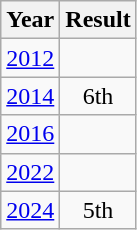<table class="wikitable" style="text-align:center">
<tr>
<th>Year</th>
<th>Result</th>
</tr>
<tr>
<td><a href='#'>2012</a></td>
<td></td>
</tr>
<tr>
<td><a href='#'>2014</a></td>
<td>6th</td>
</tr>
<tr>
<td><a href='#'>2016</a></td>
<td></td>
</tr>
<tr>
<td><a href='#'>2022</a></td>
<td></td>
</tr>
<tr>
<td><a href='#'>2024</a></td>
<td>5th</td>
</tr>
</table>
